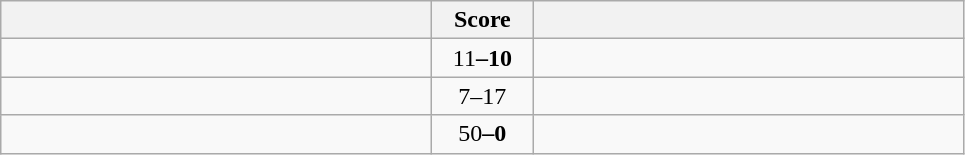<table class="wikitable" style="text-align: center;">
<tr>
<th width=280></th>
<th width=60>Score</th>
<th width=280></th>
</tr>
<tr>
<td align=left><strong></td>
<td></strong>11<strong>–10</td>
<td align=left></td>
</tr>
<tr>
<td align=left></td>
<td>7–</strong>17<strong></td>
<td align=left></strong></td>
</tr>
<tr>
<td align=left><strong></td>
<td></strong>50<strong>–0</td>
<td align=left></td>
</tr>
</table>
